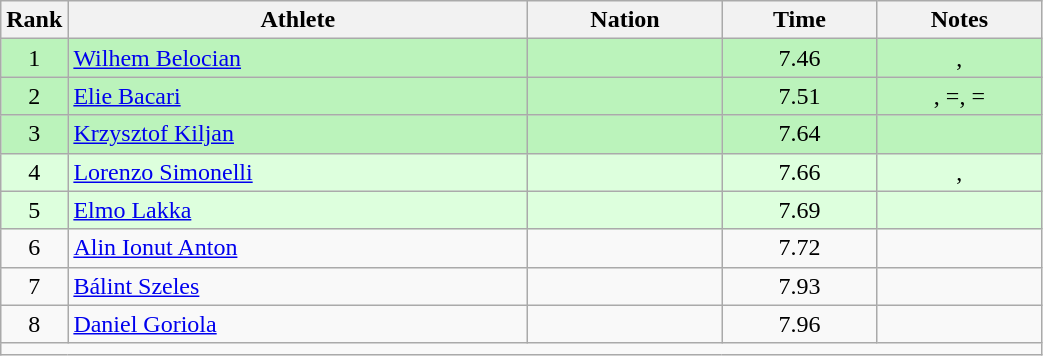<table class="wikitable sortable" style="text-align:center;width: 55%;">
<tr>
<th scope="col" style="width: 10px;">Rank</th>
<th scope="col">Athlete</th>
<th scope="col">Nation</th>
<th scope="col">Time</th>
<th scope="col">Notes</th>
</tr>
<tr bgcolor=bbf3bb>
<td>1</td>
<td align=left><a href='#'>Wilhem Belocian</a></td>
<td align=left></td>
<td>7.46</td>
<td>, </td>
</tr>
<tr bgcolor=bbf3bb>
<td>2</td>
<td align=left><a href='#'>Elie Bacari</a></td>
<td align=left></td>
<td>7.51</td>
<td>, =, =</td>
</tr>
<tr bgcolor=bbf3bb>
<td>3</td>
<td align=left><a href='#'>Krzysztof Kiljan</a></td>
<td align=left></td>
<td>7.64</td>
<td></td>
</tr>
<tr bgcolor=ddffdd>
<td>4</td>
<td align=left><a href='#'>Lorenzo Simonelli</a></td>
<td align=left></td>
<td>7.66</td>
<td>, </td>
</tr>
<tr bgcolor=ddffdd>
<td>5</td>
<td align=left><a href='#'>Elmo Lakka</a></td>
<td align=left></td>
<td>7.69</td>
<td></td>
</tr>
<tr>
<td>6</td>
<td align=left><a href='#'>Alin Ionut Anton</a></td>
<td align=left></td>
<td>7.72</td>
<td></td>
</tr>
<tr>
<td>7</td>
<td align=left><a href='#'>Bálint Szeles</a></td>
<td align=left></td>
<td>7.93</td>
<td></td>
</tr>
<tr>
<td>8</td>
<td align=left><a href='#'>Daniel Goriola</a></td>
<td align=left></td>
<td>7.96</td>
<td></td>
</tr>
<tr class="sortbottom">
<td colspan="5"></td>
</tr>
</table>
